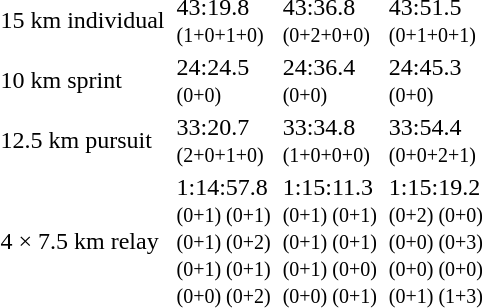<table>
<tr>
<td>15 km individual<br><em></em></td>
<td></td>
<td>43:19.8<br><small>(1+0+1+0)</small></td>
<td></td>
<td>43:36.8<br><small>(0+2+0+0)</small></td>
<td></td>
<td>43:51.5<br><small>(0+1+0+1)</small></td>
</tr>
<tr>
<td>10 km sprint<br><em></em></td>
<td></td>
<td>24:24.5<br><small>(0+0)</small></td>
<td></td>
<td>24:36.4<br><small>(0+0)</small></td>
<td></td>
<td>24:45.3<br><small>(0+0)</small></td>
</tr>
<tr>
<td>12.5 km pursuit<br><em></em></td>
<td></td>
<td>33:20.7<br><small>(2+0+1+0)</small></td>
<td></td>
<td>33:34.8<br><small>(1+0+0+0)</small></td>
<td></td>
<td>33:54.4<br><small>(0+0+2+1)</small></td>
</tr>
<tr>
<td>4 × 7.5 km relay<br><em></em></td>
<td></td>
<td>1:14:57.8<br><small>(0+1) (0+1)<br>(0+1) (0+2)<br>(0+1) (0+1)<br>(0+0) (0+2)</small></td>
<td></td>
<td>1:15:11.3<br><small>(0+1) (0+1)<br>(0+1) (0+1)<br>(0+1) (0+0)<br>(0+0) (0+1)</small></td>
<td></td>
<td>1:15:19.2<br><small>(0+2) (0+0)<br>(0+0) (0+3)<br>(0+0) (0+0)<br>(0+1) (1+3)</small></td>
</tr>
</table>
